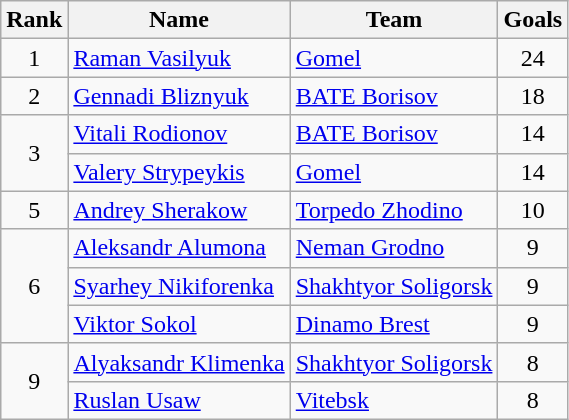<table class="wikitable" style="text-align:left">
<tr>
<th>Rank</th>
<th>Name</th>
<th>Team</th>
<th>Goals</th>
</tr>
<tr>
<td align="center">1</td>
<td> <a href='#'>Raman Vasilyuk</a></td>
<td><a href='#'>Gomel</a></td>
<td align="center">24</td>
</tr>
<tr>
<td align="center">2</td>
<td> <a href='#'>Gennadi Bliznyuk</a></td>
<td><a href='#'>BATE Borisov</a></td>
<td align="center">18</td>
</tr>
<tr>
<td align="center" rowspan="2">3</td>
<td> <a href='#'>Vitali Rodionov</a></td>
<td><a href='#'>BATE Borisov</a></td>
<td align="center">14</td>
</tr>
<tr>
<td> <a href='#'>Valery Strypeykis</a></td>
<td><a href='#'>Gomel</a></td>
<td align="center">14</td>
</tr>
<tr>
<td align="center">5</td>
<td> <a href='#'>Andrey Sherakow</a></td>
<td><a href='#'>Torpedo Zhodino</a></td>
<td align="center">10</td>
</tr>
<tr>
<td align="center" rowspan="3">6</td>
<td> <a href='#'>Aleksandr Alumona</a></td>
<td><a href='#'>Neman Grodno</a></td>
<td align="center">9</td>
</tr>
<tr>
<td> <a href='#'>Syarhey Nikiforenka</a></td>
<td><a href='#'>Shakhtyor Soligorsk</a></td>
<td align="center">9</td>
</tr>
<tr>
<td> <a href='#'>Viktor Sokol</a></td>
<td><a href='#'>Dinamo Brest</a></td>
<td align="center">9</td>
</tr>
<tr>
<td align="center" rowspan="2">9</td>
<td> <a href='#'>Alyaksandr Klimenka</a></td>
<td><a href='#'>Shakhtyor Soligorsk</a></td>
<td align="center">8</td>
</tr>
<tr>
<td> <a href='#'>Ruslan Usaw</a></td>
<td><a href='#'>Vitebsk</a></td>
<td align="center">8</td>
</tr>
</table>
